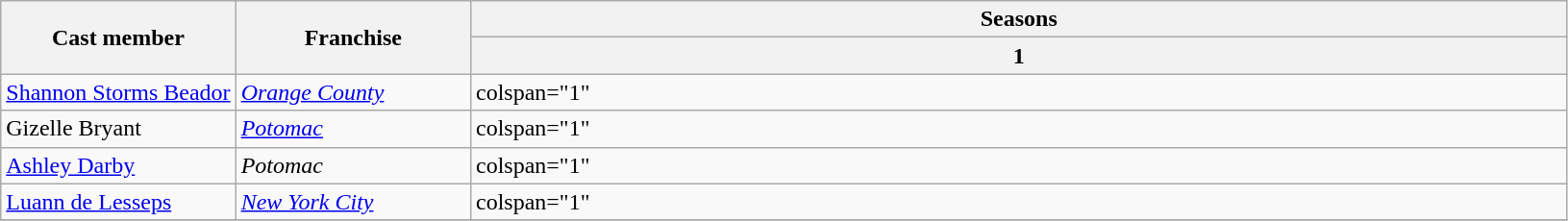<table class="wikitable plainrowheaders">
<tr>
<th rowspan="2" style="width:15%">Cast member</th>
<th rowspan="2" style="width:15%">Franchise</th>
<th colspan="1">Seasons</th>
</tr>
<tr>
<th>1</th>
</tr>
<tr>
<td nowrap><a href='#'>Shannon Storms Beador</a></td>
<td nowrap><em><a href='#'>Orange County</a></em></td>
<td>colspan="1" </td>
</tr>
<tr>
<td>Gizelle Bryant</td>
<td><em><a href='#'>Potomac</a></em></td>
<td>colspan="1" </td>
</tr>
<tr>
<td nowrap><a href='#'>Ashley Darby</a></td>
<td><em>Potomac</em></td>
<td>colspan="1" </td>
</tr>
<tr>
<td nowrap><a href='#'>Luann de Lesseps</a></td>
<td><em><a href='#'>New York City</a></em></td>
<td>colspan="1" </td>
</tr>
<tr>
</tr>
</table>
